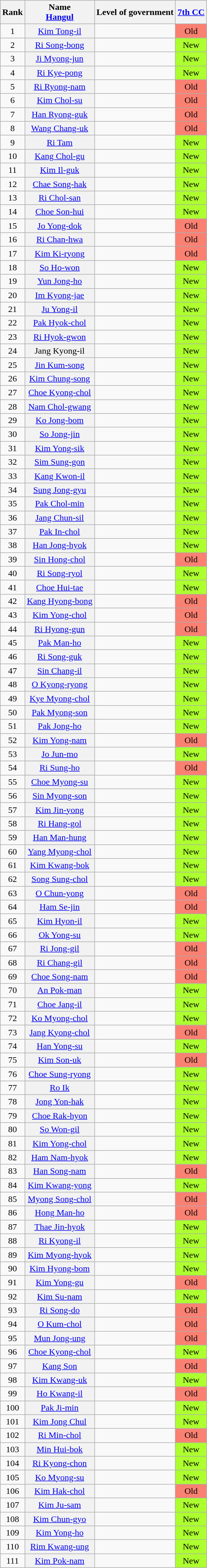<table class="wikitable sortable">
<tr>
<th>Rank</th>
<th>Name<br><a href='#'>Hangul</a></th>
<th>Level of government</th>
<th><a href='#'>7th CC</a></th>
</tr>
<tr>
<td align="center">1</td>
<th align="center" scope="row" style="font-weight:normal;"><a href='#'>Kim Tong-il</a></th>
<td data-sort-value="100"></td>
<td style="background: Salmon" align="center">Old</td>
</tr>
<tr>
<td align="center">2</td>
<th align="center" scope="row" style="font-weight:normal;"><a href='#'>Ri Song-bong</a></th>
<td data-sort-value="100"></td>
<td align="center" style="background: GreenYellow">New</td>
</tr>
<tr>
<td align="center">3</td>
<th align="center" scope="row" style="font-weight:normal;"><a href='#'>Ji Myong-jun</a></th>
<td data-sort-value="100"></td>
<td align="center" style="background: GreenYellow">New</td>
</tr>
<tr>
<td align="center">4</td>
<th align="center" scope="row" style="font-weight:normal;"><a href='#'>Ri Kye-pong</a></th>
<td data-sort-value="100"></td>
<td align="center" style="background: GreenYellow">New</td>
</tr>
<tr>
<td align="center">5</td>
<th align="center" scope="row" style="font-weight:normal;"><a href='#'>Ri Ryong-nam</a></th>
<td data-sort-value="100"></td>
<td style="background: Salmon" align="center">Old</td>
</tr>
<tr>
<td align="center">6</td>
<th align="center" scope="row" style="font-weight:normal;"><a href='#'>Kim Chol-su</a></th>
<td></td>
<td style="background: Salmon" align="center">Old</td>
</tr>
<tr>
<td align="center">7</td>
<th align="center" scope="row" style="font-weight:normal;"><a href='#'>Han Ryong-guk</a></th>
<td data-sort-value="100"></td>
<td style="background: Salmon" align="center">Old</td>
</tr>
<tr>
<td align="center">8</td>
<th align="center" scope="row" style="font-weight:normal;"><a href='#'>Wang Chang-uk</a></th>
<td data-sort-value="100"></td>
<td style="background: Salmon" align="center">Old</td>
</tr>
<tr>
<td align="center">9</td>
<th align="center" scope="row" style="font-weight:normal;"><a href='#'>Ri Tam</a></th>
<td data-sort-value="100"></td>
<td align="center" style="background: GreenYellow">New</td>
</tr>
<tr>
<td align="center">10</td>
<th align="center" scope="row" style="font-weight:normal;"><a href='#'>Kang Chol-gu</a></th>
<td data-sort-value="100"></td>
<td align="center" style="background: GreenYellow">New</td>
</tr>
<tr>
<td align="center">11</td>
<th align="center" scope="row" style="font-weight:normal;"><a href='#'>Kim Il-guk</a></th>
<td data-sort-value="100"></td>
<td align="center" style="background: GreenYellow">New</td>
</tr>
<tr>
<td align="center">12</td>
<th align="center" scope="row" style="font-weight:normal;"><a href='#'>Chae Song-hak</a></th>
<td></td>
<td align="center" style="background: GreenYellow">New</td>
</tr>
<tr>
<td align="center">13</td>
<th align="center" scope="row" style="font-weight:normal;"><a href='#'>Ri Chol-san</a></th>
<td></td>
<td align="center" style="background: GreenYellow">New</td>
</tr>
<tr>
<td align="center">14</td>
<th align="center" scope="row" style="font-weight:normal;"><a href='#'>Choe Son-hui</a></th>
<td data-sort-value="100"></td>
<td align="center" style="background: GreenYellow">New</td>
</tr>
<tr>
<td align="center">15</td>
<th align="center" scope="row" style="font-weight:normal;"><a href='#'>Jo Yong-dok</a></th>
<td data-sort-value="100"></td>
<td style="background: Salmon" align="center">Old</td>
</tr>
<tr>
<td align="center">16</td>
<th align="center" scope="row" style="font-weight:normal;"><a href='#'>Ri Chan-hwa</a></th>
<td data-sort-value="100"></td>
<td style="background: Salmon" align="center">Old</td>
</tr>
<tr>
<td align="center">17</td>
<th align="center" scope="row" style="font-weight:normal;"><a href='#'>Kim Ki-ryong</a></th>
<td data-sort-value="100"></td>
<td style="background: Salmon" align="center">Old</td>
</tr>
<tr>
<td align="center">18</td>
<th align="center" scope="row" style="font-weight:normal;"><a href='#'>So Ho-won</a></th>
<td data-sort-value="100"></td>
<td align="center" style="background: GreenYellow">New</td>
</tr>
<tr>
<td align="center">19</td>
<th align="center" scope="row" style="font-weight:normal;"><a href='#'>Yun Jong-ho</a></th>
<td></td>
<td align="center" style="background: GreenYellow">New</td>
</tr>
<tr>
<td align="center">20</td>
<th align="center" scope="row" style="font-weight:normal;"><a href='#'>Im Kyong-jae</a></th>
<td></td>
<td align="center" style="background: GreenYellow">New</td>
</tr>
<tr>
<td align="center">21</td>
<th align="center" scope="row" style="font-weight:normal;"><a href='#'>Ju Yong-il</a></th>
<td></td>
<td align="center" style="background: GreenYellow">New</td>
</tr>
<tr>
<td align="center">22</td>
<th align="center" scope="row" style="font-weight:normal;"><a href='#'>Pak Hyok-chol</a></th>
<td></td>
<td align="center" style="background: GreenYellow">New</td>
</tr>
<tr>
<td align="center">23</td>
<th align="center" scope="row" style="font-weight:normal;"><a href='#'>Ri Hyok-gwon</a></th>
<td></td>
<td align="center" style="background: GreenYellow">New</td>
</tr>
<tr>
<td align="center">24</td>
<th align="center" scope="row" style="font-weight:normal;">Jang Kyong-il</th>
<td></td>
<td align="center" style="background: GreenYellow">New</td>
</tr>
<tr>
<td align="center">25</td>
<th align="center" scope="row" style="font-weight:normal;"><a href='#'>Jin Kum-song</a></th>
<td></td>
<td align="center" style="background: GreenYellow">New</td>
</tr>
<tr>
<td align="center">26</td>
<th align="center" scope="row" style="font-weight:normal;"><a href='#'>Kim Chung-song</a></th>
<td></td>
<td align="center" style="background: GreenYellow">New</td>
</tr>
<tr>
<td align="center">27</td>
<th align="center" scope="row" style="font-weight:normal;"><a href='#'>Choe Kyong-chol</a></th>
<td></td>
<td align="center" style="background: GreenYellow">New</td>
</tr>
<tr>
<td align="center">28</td>
<th align="center" scope="row" style="font-weight:normal;"><a href='#'>Nam Chol-gwang</a></th>
<td data-sort-value="100"></td>
<td align="center" style="background: GreenYellow">New</td>
</tr>
<tr>
<td align="center">29</td>
<th align="center" scope="row" style="font-weight:normal;"><a href='#'>Ko Jong-bom</a></th>
<td></td>
<td align="center" style="background: GreenYellow">New</td>
</tr>
<tr>
<td align="center">30</td>
<th align="center" scope="row" style="font-weight:normal;"><a href='#'>So Jong-jin</a></th>
<td></td>
<td align="center" style="background: GreenYellow">New</td>
</tr>
<tr>
<td align="center">31</td>
<th align="center" scope="row" style="font-weight:normal;"><a href='#'>Kim Yong-sik</a></th>
<td data-sort-value="100"></td>
<td align="center" style="background: GreenYellow">New</td>
</tr>
<tr>
<td align="center">32</td>
<th align="center" scope="row" style="font-weight:normal;"><a href='#'>Sim Sung-gon</a></th>
<td data-sort-value="100"></td>
<td align="center" style="background: GreenYellow">New</td>
</tr>
<tr>
<td align="center">33</td>
<th align="center" scope="row" style="font-weight:normal;"><a href='#'>Kang Kwon-il</a></th>
<td data-sort-value="100"></td>
<td align="center" style="background: GreenYellow">New</td>
</tr>
<tr>
<td align="center">34</td>
<th align="center" scope="row" style="font-weight:normal;"><a href='#'>Sung Jong-gyu</a></th>
<td></td>
<td align="center" style="background: GreenYellow">New</td>
</tr>
<tr>
<td align="center">35</td>
<th align="center" scope="row" style="font-weight:normal;"><a href='#'>Pak Chol-min</a></th>
<td data-sort-value="100"></td>
<td align="center" style="background: GreenYellow">New</td>
</tr>
<tr>
<td align="center">36</td>
<th align="center" scope="row" style="font-weight:normal;"><a href='#'>Jang Chun-sil</a></th>
<td data-sort-value="100"></td>
<td align="center" style="background: GreenYellow">New</td>
</tr>
<tr>
<td align="center">37</td>
<th align="center" scope="row" style="font-weight:normal;"><a href='#'>Pak In-chol</a></th>
<td data-sort-value="100"></td>
<td align="center" style="background: GreenYellow">New</td>
</tr>
<tr>
<td align="center">38</td>
<th align="center" scope="row" style="font-weight:normal;"><a href='#'>Han Jong-hyok</a></th>
<td data-sort-value="100"></td>
<td align="center" style="background: GreenYellow">New</td>
</tr>
<tr>
<td align="center">39</td>
<th align="center" scope="row" style="font-weight:normal;"><a href='#'>Sin Hong-chol</a></th>
<td data-sort-value="100"></td>
<td style="background: Salmon" align="center">Old</td>
</tr>
<tr>
<td align="center">40</td>
<th align="center" scope="row" style="font-weight:normal;"><a href='#'>Ri Song-ryol</a></th>
<td data-sort-value="100"></td>
<td align="center" style="background: GreenYellow">New</td>
</tr>
<tr>
<td align="center">41</td>
<th align="center" scope="row" style="font-weight:normal;"><a href='#'>Choe Hui-tae</a></th>
<td data-sort-value="100"></td>
<td align="center" style="background: GreenYellow">New</td>
</tr>
<tr>
<td align="center">42</td>
<th align="center" scope="row" style="font-weight:normal;"><a href='#'>Kang Hyong-bong</a></th>
<td data-sort-value="100"></td>
<td style="background: Salmon" align="center">Old</td>
</tr>
<tr>
<td align="center">43</td>
<th align="center" scope="row" style="font-weight:normal;"><a href='#'>Kim Yong-chol</a></th>
<td data-sort-value="100"></td>
<td style="background: Salmon" align="center">Old</td>
</tr>
<tr>
<td align="center">44</td>
<th align="center" scope="row" style="font-weight:normal;"><a href='#'>Ri Hyong-gun</a></th>
<td data-sort-value="100"></td>
<td style="background: Salmon" align="center">Old</td>
</tr>
<tr>
<td align="center">45</td>
<th align="center" scope="row" style="font-weight:normal;"><a href='#'>Pak Man-ho</a></th>
<td data-sort-value="100"></td>
<td align="center" style="background: GreenYellow">New</td>
</tr>
<tr>
<td align="center">46</td>
<th align="center" scope="row" style="font-weight:normal;"><a href='#'>Ri Song-guk</a></th>
<td data-sort-value="100"></td>
<td align="center" style="background: GreenYellow">New</td>
</tr>
<tr>
<td align="center">47</td>
<th align="center" scope="row" style="font-weight:normal;"><a href='#'>Sin Chang-il</a></th>
<td data-sort-value="100"></td>
<td align="center" style="background: GreenYellow">New</td>
</tr>
<tr>
<td align="center">48</td>
<th align="center" scope="row" style="font-weight:normal;"><a href='#'>O Kyong-ryong</a></th>
<td data-sort-value="100"></td>
<td align="center" style="background: GreenYellow">New</td>
</tr>
<tr>
<td align="center">49</td>
<th align="center" scope="row" style="font-weight:normal;"><a href='#'>Kye Myong-chol</a></th>
<td data-sort-value="100"></td>
<td align="center" style="background: GreenYellow">New</td>
</tr>
<tr>
<td align="center">50</td>
<th align="center" scope="row" style="font-weight:normal;"><a href='#'>Pak Myong-son</a></th>
<td data-sort-value="100"></td>
<td align="center" style="background: GreenYellow">New</td>
</tr>
<tr>
<td align="center">51</td>
<th align="center" scope="row" style="font-weight:normal;"><a href='#'>Pak Jong-ho</a></th>
<td data-sort-value="100"></td>
<td align="center" style="background: GreenYellow">New</td>
</tr>
<tr>
<td align="center">52</td>
<th align="center" scope="row" style="font-weight:normal;"><a href='#'>Kim Yong-nam</a></th>
<td data-sort-value="100"></td>
<td style="background: Salmon" align="center">Old</td>
</tr>
<tr>
<td align="center">53</td>
<th align="center" scope="row" style="font-weight:normal;"><a href='#'>Jo Jun-mo</a></th>
<td data-sort-value="100"></td>
<td align="center" style="background: GreenYellow">New</td>
</tr>
<tr>
<td align="center">54</td>
<th align="center" scope="row" style="font-weight:normal;"><a href='#'>Ri Sung-ho</a></th>
<td data-sort-value="100"></td>
<td style="background: Salmon" align="center">Old</td>
</tr>
<tr>
<td align="center">55</td>
<th align="center" scope="row" style="font-weight:normal;"><a href='#'>Choe Myong-su</a></th>
<td data-sort-value="100"></td>
<td align="center" style="background: GreenYellow">New</td>
</tr>
<tr>
<td align="center">56</td>
<th align="center" scope="row" style="font-weight:normal;"><a href='#'>Sin Myong-son</a></th>
<td data-sort-value="100"></td>
<td align="center" style="background: GreenYellow">New</td>
</tr>
<tr>
<td align="center">57</td>
<th align="center" scope="row" style="font-weight:normal;"><a href='#'>Kim Jin-yong</a></th>
<td data-sort-value="100"></td>
<td align="center" style="background: GreenYellow">New</td>
</tr>
<tr>
<td align="center">58</td>
<th align="center" scope="row" style="font-weight:normal;"><a href='#'>Ri Hang-gol</a></th>
<td data-sort-value="100"></td>
<td align="center" style="background: GreenYellow">New</td>
</tr>
<tr>
<td align="center">59</td>
<th align="center" scope="row" style="font-weight:normal;"><a href='#'>Han Man-hung</a></th>
<td data-sort-value="100"></td>
<td align="center" style="background: GreenYellow">New</td>
</tr>
<tr>
<td align="center">60</td>
<th align="center" scope="row" style="font-weight:normal;"><a href='#'>Yang Myong-chol</a></th>
<td data-sort-value="100"></td>
<td align="center" style="background: GreenYellow">New</td>
</tr>
<tr>
<td align="center">61</td>
<th align="center" scope="row" style="font-weight:normal;"><a href='#'>Kim Kwang-bok</a></th>
<td data-sort-value="100"></td>
<td align="center" style="background: GreenYellow">New</td>
</tr>
<tr>
<td align="center">62</td>
<th align="center" scope="row" style="font-weight:normal;"><a href='#'>Song Sung-chol</a></th>
<td data-sort-value="100"></td>
<td align="center" style="background: GreenYellow">New</td>
</tr>
<tr>
<td align="center">63</td>
<th align="center" scope="row" style="font-weight:normal;"><a href='#'>O Chun-yong</a></th>
<td data-sort-value="100"></td>
<td style="background: Salmon" align="center">Old</td>
</tr>
<tr>
<td align="center">64</td>
<th align="center" scope="row" style="font-weight:normal;"><a href='#'>Ham Se-jin</a></th>
<td data-sort-value="100"></td>
<td style="background: Salmon" align="center">Old</td>
</tr>
<tr>
<td align="center">65</td>
<th align="center" scope="row" style="font-weight:normal;"><a href='#'>Kim Hyon-il</a></th>
<td data-sort-value="100"></td>
<td align="center" style="background: GreenYellow">New</td>
</tr>
<tr>
<td align="center">66</td>
<th align="center" scope="row" style="font-weight:normal;"><a href='#'>Ok Yong-su</a></th>
<td data-sort-value="100"></td>
<td align="center" style="background: GreenYellow">New</td>
</tr>
<tr>
<td align="center">67</td>
<th align="center" scope="row" style="font-weight:normal;"><a href='#'>Ri Jong-gil</a></th>
<td data-sort-value="100"></td>
<td style="background: Salmon" align="center">Old</td>
</tr>
<tr>
<td align="center">68</td>
<th align="center" scope="row" style="font-weight:normal;"><a href='#'>Ri Chang-gil</a></th>
<td data-sort-value="100"></td>
<td style="background: Salmon" align="center">Old</td>
</tr>
<tr>
<td align="center">69</td>
<th align="center" scope="row" style="font-weight:normal;"><a href='#'>Choe Song-nam</a></th>
<td data-sort-value="100"></td>
<td style="background: Salmon" align="center">Old</td>
</tr>
<tr>
<td align="center">70</td>
<th align="center" scope="row" style="font-weight:normal;"><a href='#'>An Pok-man</a></th>
<td data-sort-value="100"></td>
<td align="center" style="background: GreenYellow">New</td>
</tr>
<tr>
<td align="center">71</td>
<th align="center" scope="row" style="font-weight:normal;"><a href='#'>Choe Jang-il</a></th>
<td data-sort-value="100"></td>
<td align="center" style="background: GreenYellow">New</td>
</tr>
<tr>
<td align="center">72</td>
<th align="center" scope="row" style="font-weight:normal;"><a href='#'>Ko Myong-chol</a></th>
<td data-sort-value="100"></td>
<td align="center" style="background: GreenYellow">New</td>
</tr>
<tr>
<td align="center">73</td>
<th align="center" scope="row" style="font-weight:normal;"><a href='#'>Jang Kyong-chol</a></th>
<td data-sort-value="100"></td>
<td style="background: Salmon" align="center">Old</td>
</tr>
<tr>
<td align="center">74</td>
<th align="center" scope="row" style="font-weight:normal;"><a href='#'>Han Yong-su</a></th>
<td data-sort-value="100"></td>
<td align="center" style="background: GreenYellow">New</td>
</tr>
<tr>
<td align="center">75</td>
<th align="center" scope="row" style="font-weight:normal;"><a href='#'>Kim Son-uk</a></th>
<td data-sort-value="100"></td>
<td style="background: Salmon" align="center">Old</td>
</tr>
<tr>
<td align="center">76</td>
<th align="center" scope="row" style="font-weight:normal;"><a href='#'>Choe Sung-ryong</a></th>
<td data-sort-value="100"></td>
<td align="center" style="background: GreenYellow">New</td>
</tr>
<tr>
<td align="center">77</td>
<th align="center" scope="row" style="font-weight:normal;"><a href='#'>Ro Ik</a></th>
<td data-sort-value="100"></td>
<td align="center" style="background: GreenYellow">New</td>
</tr>
<tr>
<td align="center">78</td>
<th align="center" scope="row" style="font-weight:normal;"><a href='#'>Jong Yon-hak</a></th>
<td data-sort-value="100"></td>
<td align="center" style="background: GreenYellow">New</td>
</tr>
<tr>
<td align="center">79</td>
<th align="center" scope="row" style="font-weight:normal;"><a href='#'>Choe Rak-hyon</a></th>
<td data-sort-value="100"></td>
<td align="center" style="background: GreenYellow">New</td>
</tr>
<tr>
<td align="center">80</td>
<th align="center" scope="row" style="font-weight:normal;"><a href='#'>So Won-gil</a></th>
<td data-sort-value="100"></td>
<td align="center" style="background: GreenYellow">New</td>
</tr>
<tr>
<td align="center">81</td>
<th align="center" scope="row" style="font-weight:normal;"><a href='#'>Kim Yong-chol</a></th>
<td data-sort-value="100"></td>
<td align="center" style="background: GreenYellow">New</td>
</tr>
<tr>
<td align="center">82</td>
<th align="center" scope="row" style="font-weight:normal;"><a href='#'>Ham Nam-hyok</a></th>
<td data-sort-value="100"></td>
<td align="center" style="background: GreenYellow">New</td>
</tr>
<tr>
<td align="center">83</td>
<th align="center" scope="row" style="font-weight:normal;"><a href='#'>Han Song-nam</a></th>
<td data-sort-value="100"></td>
<td style="background: Salmon" align="center">Old</td>
</tr>
<tr>
<td align="center">84</td>
<th align="center" scope="row" style="font-weight:normal;"><a href='#'>Kim Kwang-yong</a></th>
<td data-sort-value="100"></td>
<td align="center" style="background: GreenYellow">New</td>
</tr>
<tr>
<td align="center">85</td>
<th align="center" scope="row" style="font-weight:normal;"><a href='#'>Myong Song-chol</a></th>
<td data-sort-value="100"></td>
<td style="background: Salmon" align="center">Old</td>
</tr>
<tr>
<td align="center">86</td>
<th align="center" scope="row" style="font-weight:normal;"><a href='#'>Hong Man-ho</a></th>
<td data-sort-value="100"></td>
<td style="background: Salmon" align="center">Old</td>
</tr>
<tr>
<td align="center">87</td>
<th align="center" scope="row" style="font-weight:normal;"><a href='#'>Thae Jin-hyok</a></th>
<td data-sort-value="100"></td>
<td align="center" style="background: GreenYellow">New</td>
</tr>
<tr>
<td align="center">88</td>
<th align="center" scope="row" style="font-weight:normal;"><a href='#'>Ri Kyong-il</a></th>
<td data-sort-value="100"></td>
<td align="center" style="background: GreenYellow">New</td>
</tr>
<tr>
<td align="center">89</td>
<th align="center" scope="row" style="font-weight:normal;"><a href='#'>Kim Myong-hyok</a></th>
<td data-sort-value="100"></td>
<td align="center" style="background: GreenYellow">New</td>
</tr>
<tr>
<td align="center">90</td>
<th align="center" scope="row" style="font-weight:normal;"><a href='#'>Kim Hyong-bom</a></th>
<td data-sort-value="100"></td>
<td align="center" style="background: GreenYellow">New</td>
</tr>
<tr>
<td align="center">91</td>
<th align="center" scope="row" style="font-weight:normal;"><a href='#'>Kim Yong-gu</a></th>
<td data-sort-value="100"></td>
<td style="background: Salmon" align="center">Old</td>
</tr>
<tr>
<td align="center">92</td>
<th align="center" scope="row" style="font-weight:normal;"><a href='#'>Kim Su-nam</a></th>
<td data-sort-value="100"></td>
<td align="center" style="background: GreenYellow">New</td>
</tr>
<tr>
<td align="center">93</td>
<th align="center" scope="row" style="font-weight:normal;"><a href='#'>Ri Song-do</a></th>
<td data-sort-value="100"></td>
<td style="background: Salmon" align="center">Old</td>
</tr>
<tr>
<td align="center">94</td>
<th align="center" scope="row" style="font-weight:normal;"><a href='#'>O Kum-chol</a></th>
<td data-sort-value="100"></td>
<td style="background: Salmon" align="center">Old</td>
</tr>
<tr>
<td align="center">95</td>
<th align="center" scope="row" style="font-weight:normal;"><a href='#'>Mun Jong-ung</a></th>
<td data-sort-value="100"></td>
<td style="background: Salmon" align="center">Old</td>
</tr>
<tr>
<td align="center">96</td>
<th align="center" scope="row" style="font-weight:normal;"><a href='#'>Choe Kyong-chol</a></th>
<td data-sort-value="100"></td>
<td align="center" style="background: GreenYellow">New</td>
</tr>
<tr>
<td align="center">97</td>
<th align="center" scope="row" style="font-weight:normal;"><a href='#'>Kang Son</a></th>
<td data-sort-value="100"></td>
<td style="background: Salmon" align="center">Old</td>
</tr>
<tr>
<td align="center">98</td>
<th align="center" scope="row" style="font-weight:normal;"><a href='#'>Kim Kwang-uk</a></th>
<td data-sort-value="100"></td>
<td align="center" style="background: GreenYellow">New</td>
</tr>
<tr>
<td align="center">99</td>
<th align="center" scope="row" style="font-weight:normal;"><a href='#'>Ho Kwang-il</a></th>
<td data-sort-value="100"></td>
<td style="background: Salmon" align="center">Old</td>
</tr>
<tr>
<td align="center">100</td>
<th align="center" scope="row" style="font-weight:normal;"><a href='#'>Pak Ji-min</a></th>
<td data-sort-value="100"></td>
<td align="center" style="background: GreenYellow">New</td>
</tr>
<tr>
<td align="center">101</td>
<th align="center" scope="row" style="font-weight:normal;"><a href='#'>Kim Jong Chul</a></th>
<td data-sort-value="100"></td>
<td align="center" style="background: GreenYellow">New</td>
</tr>
<tr>
<td align="center">102</td>
<th align="center" scope="row" style="font-weight:normal;"><a href='#'>Ri Min-chol</a></th>
<td data-sort-value="100"></td>
<td style="background: Salmon" align="center">Old</td>
</tr>
<tr>
<td align="center">103</td>
<th align="center" scope="row" style="font-weight:normal;"><a href='#'>Min Hui-bok</a></th>
<td data-sort-value="100"></td>
<td align="center" style="background: GreenYellow">New</td>
</tr>
<tr>
<td align="center">104</td>
<th align="center" scope="row" style="font-weight:normal;"><a href='#'>Ri Kyong-chon</a></th>
<td data-sort-value="100"></td>
<td align="center" style="background: GreenYellow">New</td>
</tr>
<tr>
<td align="center">105</td>
<th align="center" scope="row" style="font-weight:normal;"><a href='#'>Ko Myong-su</a></th>
<td data-sort-value="100"></td>
<td align="center" style="background: GreenYellow">New</td>
</tr>
<tr>
<td align="center">106</td>
<th align="center" scope="row" style="font-weight:normal;"><a href='#'>Kim Hak-chol</a></th>
<td data-sort-value="100"></td>
<td style="background: Salmon" align="center">Old</td>
</tr>
<tr>
<td align="center">107</td>
<th align="center" scope="row" style="font-weight:normal;"><a href='#'>Kim Ju-sam</a></th>
<td data-sort-value="100"></td>
<td align="center" style="background: GreenYellow">New</td>
</tr>
<tr>
<td align="center">108</td>
<th align="center" scope="row" style="font-weight:normal;"><a href='#'>Kim Chun-gyo</a></th>
<td data-sort-value="100"></td>
<td align="center" style="background: GreenYellow">New</td>
</tr>
<tr>
<td align="center">109</td>
<th align="center" scope="row" style="font-weight:normal;"><a href='#'>Kim Yong-ho</a></th>
<td data-sort-value="100"></td>
<td align="center" style="background: GreenYellow">New</td>
</tr>
<tr>
<td align="center">110</td>
<th align="center" scope="row" style="font-weight:normal;"><a href='#'>Rim Kwang-ung</a></th>
<td data-sort-value="100"></td>
<td align="center" style="background: GreenYellow">New</td>
</tr>
<tr>
<td align="center">111</td>
<th align="center" scope="row" style="font-weight:normal;"><a href='#'>Kim Pok-nam</a></th>
<td data-sort-value="100"></td>
<td align="center" style="background: GreenYellow">New</td>
</tr>
</table>
